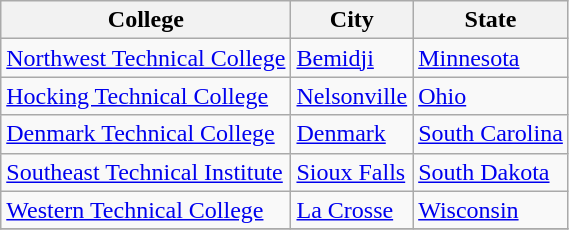<table class="wikitable sortable">
<tr>
<th>College</th>
<th>City</th>
<th>State</th>
</tr>
<tr>
<td><a href='#'>Northwest Technical College</a></td>
<td><a href='#'>Bemidji</a></td>
<td><a href='#'>Minnesota</a></td>
</tr>
<tr>
<td><a href='#'>Hocking Technical College</a></td>
<td><a href='#'>Nelsonville</a></td>
<td><a href='#'>Ohio</a></td>
</tr>
<tr>
<td><a href='#'>Denmark Technical College</a></td>
<td><a href='#'>Denmark</a></td>
<td><a href='#'>South Carolina</a></td>
</tr>
<tr>
<td><a href='#'>Southeast Technical Institute</a></td>
<td><a href='#'>Sioux Falls</a></td>
<td><a href='#'>South Dakota</a></td>
</tr>
<tr>
<td><a href='#'>Western Technical College</a></td>
<td><a href='#'>La Crosse</a></td>
<td><a href='#'>Wisconsin</a></td>
</tr>
<tr>
</tr>
</table>
